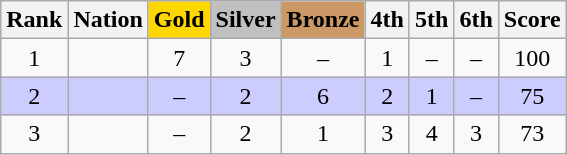<table class="wikitable sortable" style="text-align:center">
<tr>
<th>Rank</th>
<th>Nation</th>
<td bgcolor="gold"><strong>Gold</strong></td>
<td bgcolor="silver"><strong>Silver</strong></td>
<td bgcolor=cc9966><strong>Bronze</strong></td>
<th>4th</th>
<th>5th</th>
<th>6th</th>
<th>Score</th>
</tr>
<tr>
<td>1</td>
<td align=left></td>
<td>7</td>
<td>3</td>
<td>–</td>
<td>1</td>
<td>–</td>
<td>–</td>
<td>100</td>
</tr>
<tr style="background-color:#ccccff">
<td>2</td>
<td align=left></td>
<td>–</td>
<td>2</td>
<td>6</td>
<td>2</td>
<td>1</td>
<td>–</td>
<td>75</td>
</tr>
<tr>
<td>3</td>
<td align=left></td>
<td>–</td>
<td>2</td>
<td>1</td>
<td>3</td>
<td>4</td>
<td>3</td>
<td>73</td>
</tr>
</table>
